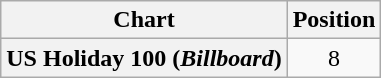<table class="wikitable plainrowheaders" style="text-align:center">
<tr>
<th>Chart</th>
<th>Position</th>
</tr>
<tr>
<th scope="row">US Holiday 100 (<em>Billboard</em>)</th>
<td>8</td>
</tr>
</table>
